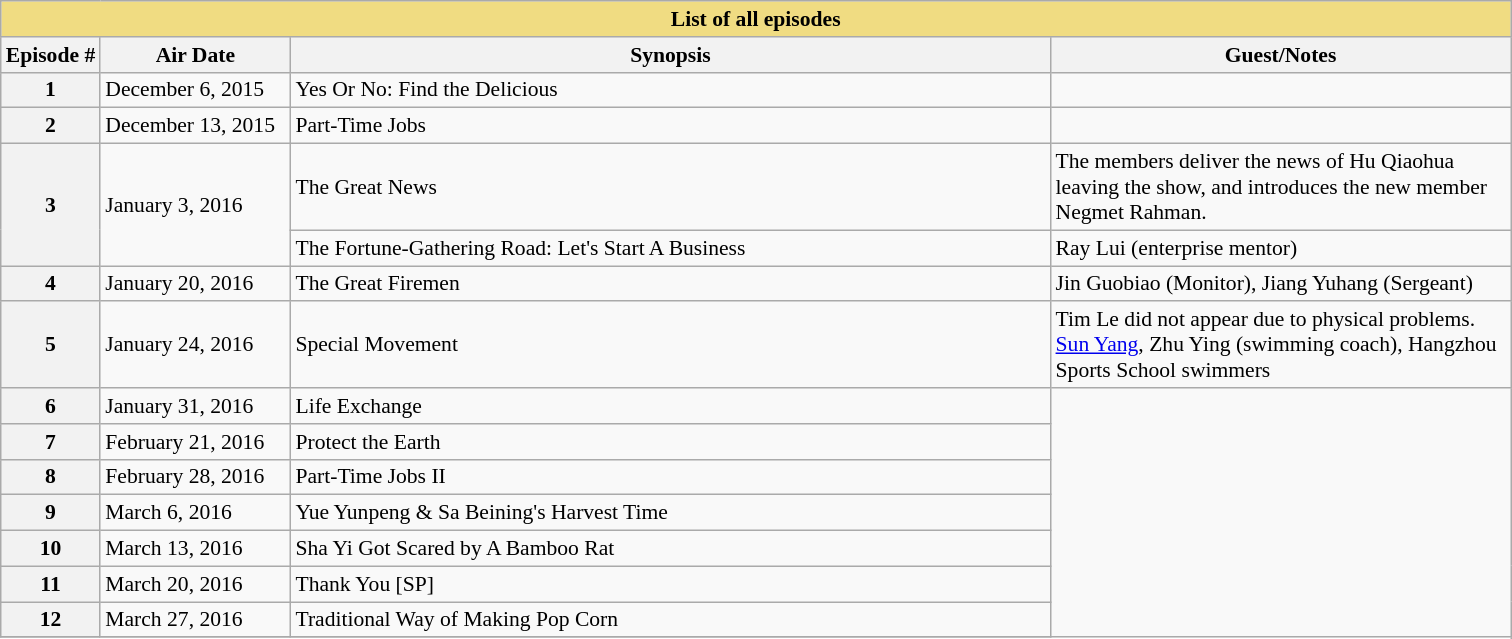<table Class = "wikitable" style = "font-size: 90%;">
<tr>
<th Colspan="5" style="background:#F0DC82;">List of all episodes</th>
</tr>
<tr>
<th>Episode #</th>
<th width=120>Air Date</th>
<th width=500>Synopsis</th>
<th width=300>Guest/Notes</th>
</tr>
<tr>
<th>1</th>
<td>December 6, 2015</td>
<td>Yes Or No: Find the Delicious</td>
<td></td>
</tr>
<tr>
<th>2</th>
<td>December 13, 2015</td>
<td>Part-Time Jobs</td>
<td></td>
</tr>
<tr>
<th rowspan = "2">3</th>
<td rowspan = "2">January 3, 2016</td>
<td>The Great News</td>
<td>The members deliver the news of Hu Qiaohua leaving the show, and introduces the new member Negmet Rahman.</td>
</tr>
<tr>
<td>The Fortune-Gathering Road: Let's Start A Business</td>
<td>Ray Lui (enterprise mentor)</td>
</tr>
<tr>
<th>4</th>
<td>January 20, 2016</td>
<td>The Great Firemen</td>
<td>Jin Guobiao (Monitor), Jiang Yuhang (Sergeant)</td>
</tr>
<tr>
<th>5</th>
<td>January 24, 2016</td>
<td>Special Movement</td>
<td>Tim Le did not appear due to physical problems.<br><a href='#'>Sun Yang</a>, Zhu Ying (swimming coach), Hangzhou Sports School swimmers</td>
</tr>
<tr>
<th>6</th>
<td>January 31, 2016</td>
<td>Life Exchange</td>
</tr>
<tr>
<th>7</th>
<td>February 21, 2016</td>
<td>Protect the Earth</td>
</tr>
<tr>
<th>8</th>
<td>February 28, 2016</td>
<td>Part-Time Jobs II</td>
</tr>
<tr>
<th>9</th>
<td>March 6, 2016</td>
<td>Yue Yunpeng & Sa Beining's Harvest Time</td>
</tr>
<tr>
<th>10</th>
<td>March 13, 2016</td>
<td>Sha Yi Got Scared by A Bamboo Rat</td>
</tr>
<tr>
<th>11</th>
<td>March 20, 2016</td>
<td>Thank You [SP]</td>
</tr>
<tr>
<th>12</th>
<td>March 27, 2016</td>
<td>Traditional Way of Making Pop Corn</td>
</tr>
<tr>
</tr>
</table>
